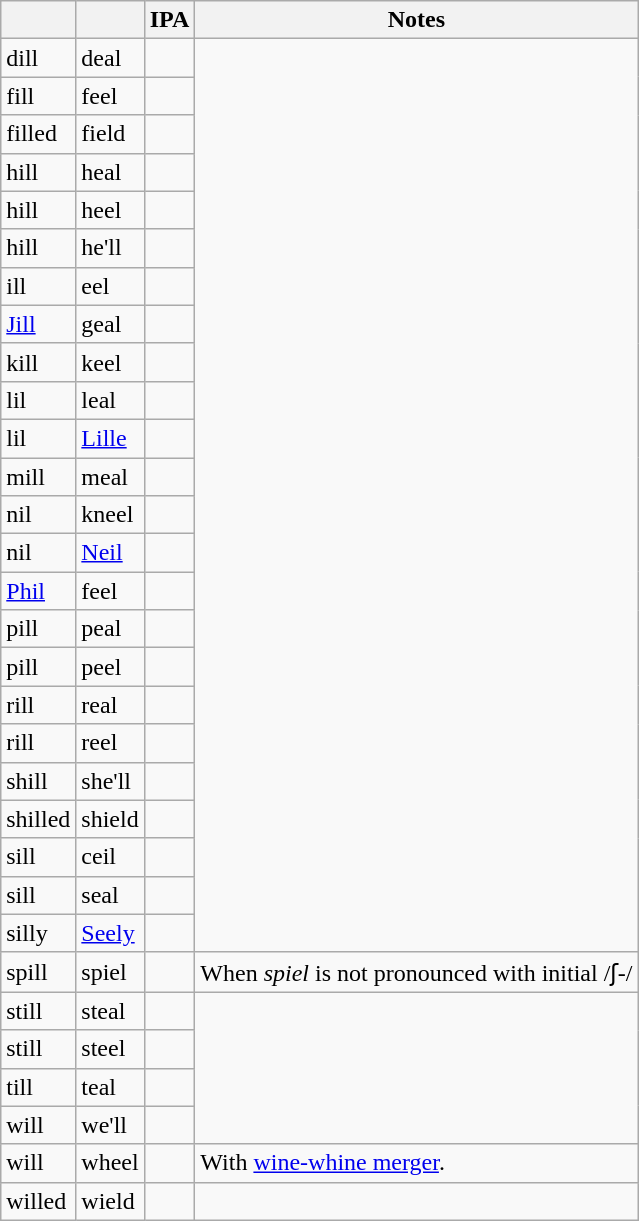<table class="wikitable sortable mw-collapsible mw-collapsed">
<tr>
<th></th>
<th></th>
<th>IPA</th>
<th>Notes</th>
</tr>
<tr>
<td>dill</td>
<td>deal</td>
<td></td>
</tr>
<tr>
<td>fill</td>
<td>feel</td>
<td></td>
</tr>
<tr>
<td>filled</td>
<td>field</td>
<td></td>
</tr>
<tr>
<td>hill</td>
<td>heal</td>
<td></td>
</tr>
<tr>
<td>hill</td>
<td>heel</td>
<td></td>
</tr>
<tr>
<td>hill</td>
<td>he'll</td>
<td></td>
</tr>
<tr>
<td>ill</td>
<td>eel</td>
<td></td>
</tr>
<tr>
<td><a href='#'>Jill</a></td>
<td>geal</td>
<td></td>
</tr>
<tr>
<td>kill</td>
<td>keel</td>
<td></td>
</tr>
<tr>
<td>lil</td>
<td>leal</td>
<td></td>
</tr>
<tr>
<td>lil</td>
<td><a href='#'>Lille</a></td>
<td></td>
</tr>
<tr>
<td>mill</td>
<td>meal</td>
<td></td>
</tr>
<tr>
<td>nil</td>
<td>kneel</td>
<td></td>
</tr>
<tr>
<td>nil</td>
<td><a href='#'>Neil</a></td>
<td></td>
</tr>
<tr>
<td><a href='#'>Phil</a></td>
<td>feel</td>
<td></td>
</tr>
<tr>
<td>pill</td>
<td>peal</td>
<td></td>
</tr>
<tr>
<td>pill</td>
<td>peel</td>
<td></td>
</tr>
<tr>
<td>rill</td>
<td>real</td>
<td></td>
</tr>
<tr>
<td>rill</td>
<td>reel</td>
<td></td>
</tr>
<tr>
<td>shill</td>
<td>she'll</td>
<td></td>
</tr>
<tr>
<td>shilled</td>
<td>shield</td>
<td></td>
</tr>
<tr>
<td>sill</td>
<td>ceil</td>
<td></td>
</tr>
<tr>
<td>sill</td>
<td>seal</td>
<td></td>
</tr>
<tr>
<td>silly</td>
<td><a href='#'>Seely</a></td>
<td></td>
</tr>
<tr>
<td>spill</td>
<td>spiel</td>
<td></td>
<td>When <em>spiel</em> is not pronounced with initial /ʃ-/</td>
</tr>
<tr>
<td>still</td>
<td>steal</td>
<td></td>
</tr>
<tr>
<td>still</td>
<td>steel</td>
<td></td>
</tr>
<tr>
<td>till</td>
<td>teal</td>
<td></td>
</tr>
<tr>
<td>will</td>
<td>we'll</td>
<td></td>
</tr>
<tr>
<td>will</td>
<td>wheel</td>
<td></td>
<td>With <a href='#'>wine-whine merger</a>.</td>
</tr>
<tr>
<td>willed</td>
<td>wield</td>
<td></td>
</tr>
</table>
